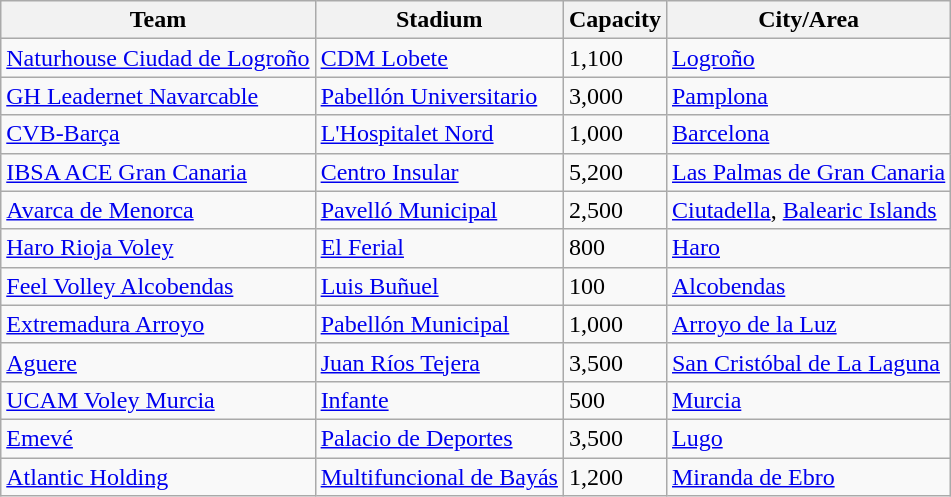<table class="wikitable sortable">
<tr>
<th>Team</th>
<th>Stadium</th>
<th>Capacity</th>
<th>City/Area</th>
</tr>
<tr>
<td><a href='#'>Naturhouse Ciudad de Logroño</a></td>
<td><a href='#'>CDM Lobete</a></td>
<td>1,100</td>
<td><a href='#'>Logroño</a></td>
</tr>
<tr>
<td><a href='#'>GH Leadernet Navarcable</a></td>
<td><a href='#'>Pabellón Universitario</a></td>
<td>3,000</td>
<td><a href='#'>Pamplona</a></td>
</tr>
<tr>
<td><a href='#'>CVB-Barça</a></td>
<td><a href='#'>L'Hospitalet Nord</a></td>
<td>1,000</td>
<td><a href='#'>Barcelona</a></td>
</tr>
<tr>
<td><a href='#'>IBSA ACE Gran Canaria</a></td>
<td><a href='#'>Centro Insular</a></td>
<td>5,200</td>
<td><a href='#'>Las Palmas de Gran Canaria</a></td>
</tr>
<tr>
<td><a href='#'>Avarca de Menorca</a></td>
<td><a href='#'>Pavelló Municipal</a></td>
<td>2,500</td>
<td><a href='#'>Ciutadella</a>, <a href='#'>Balearic Islands</a></td>
</tr>
<tr>
<td><a href='#'>Haro Rioja Voley</a></td>
<td><a href='#'>El Ferial</a></td>
<td>800</td>
<td><a href='#'>Haro</a></td>
</tr>
<tr>
<td><a href='#'>Feel Volley Alcobendas</a></td>
<td><a href='#'>Luis Buñuel</a></td>
<td>100</td>
<td><a href='#'>Alcobendas</a></td>
</tr>
<tr>
<td><a href='#'>Extremadura Arroyo</a></td>
<td><a href='#'>Pabellón Municipal</a></td>
<td>1,000</td>
<td><a href='#'>Arroyo de la Luz</a></td>
</tr>
<tr>
<td><a href='#'>Aguere</a></td>
<td><a href='#'>Juan Ríos Tejera</a></td>
<td>3,500</td>
<td><a href='#'>San Cristóbal de La Laguna</a></td>
</tr>
<tr>
<td><a href='#'>UCAM Voley Murcia</a></td>
<td><a href='#'>Infante</a></td>
<td>500</td>
<td><a href='#'>Murcia</a></td>
</tr>
<tr>
<td><a href='#'>Emevé</a></td>
<td><a href='#'>Palacio de Deportes</a></td>
<td>3,500</td>
<td><a href='#'>Lugo</a></td>
</tr>
<tr>
<td><a href='#'>Atlantic Holding</a></td>
<td><a href='#'>Multifuncional de Bayás</a></td>
<td>1,200</td>
<td><a href='#'>Miranda de Ebro</a></td>
</tr>
</table>
